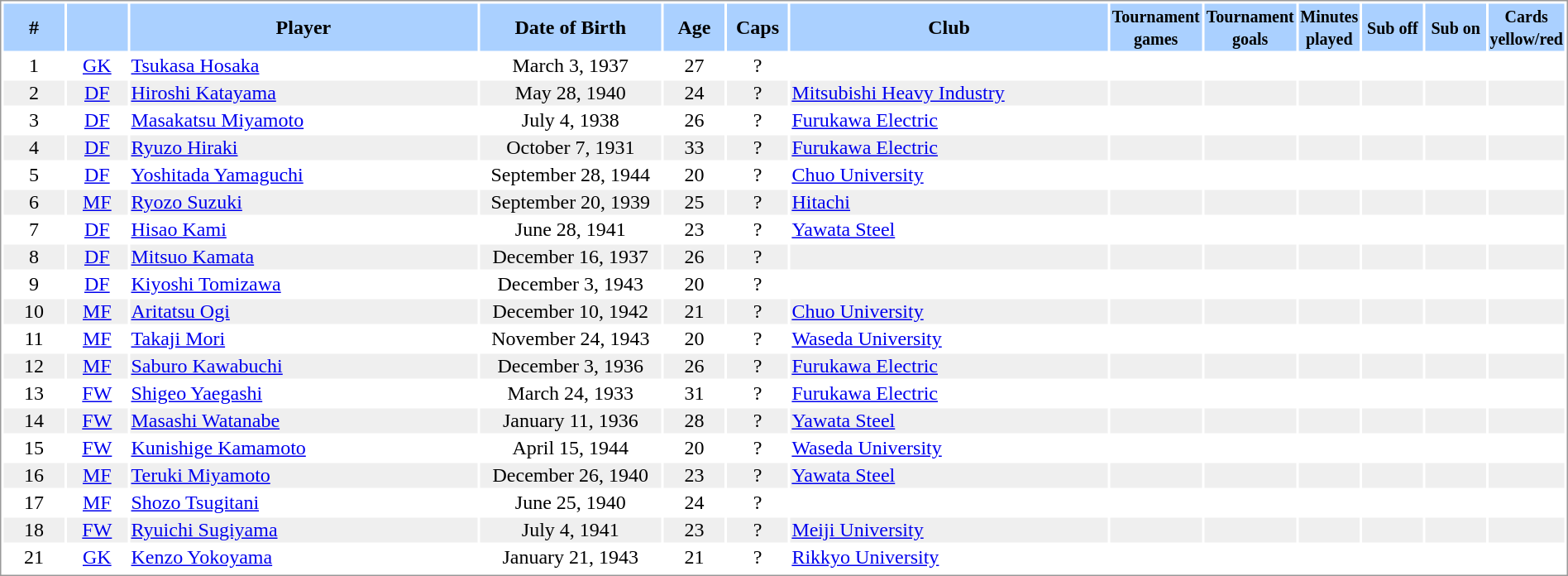<table border="0" width="100%" style="border: 1px solid #999; background-color:#FFFFFF; text-align:center">
<tr align="center" bgcolor="#AAD0FF">
<th width=4%>#</th>
<th width=4%></th>
<th width=23%>Player</th>
<th width=12%>Date of Birth</th>
<th width=4%>Age</th>
<th width=4%>Caps</th>
<th width=21%>Club</th>
<th width=6%><small>Tournament<br>games</small></th>
<th width=6%><small>Tournament<br>goals</small></th>
<th width=4%><small>Minutes<br>played</small></th>
<th width=4%><small>Sub off</small></th>
<th width=4%><small>Sub on</small></th>
<th width=4%><small>Cards<br>yellow/red</small></th>
</tr>
<tr>
<td>1</td>
<td><a href='#'>GK</a></td>
<td align="left"><a href='#'>Tsukasa Hosaka</a></td>
<td>March 3, 1937</td>
<td>27</td>
<td>?</td>
<td align="left"></td>
<td></td>
<td></td>
<td></td>
<td></td>
<td></td>
<td></td>
</tr>
<tr bgcolor="#EFEFEF">
<td>2</td>
<td><a href='#'>DF</a></td>
<td align="left"><a href='#'>Hiroshi Katayama</a></td>
<td>May 28, 1940</td>
<td>24</td>
<td>?</td>
<td align="left"> <a href='#'>Mitsubishi Heavy Industry</a></td>
<td></td>
<td></td>
<td></td>
<td></td>
<td></td>
<td></td>
</tr>
<tr>
<td>3</td>
<td><a href='#'>DF</a></td>
<td align="left"><a href='#'>Masakatsu Miyamoto</a></td>
<td>July 4, 1938</td>
<td>26</td>
<td>?</td>
<td align="left"> <a href='#'>Furukawa Electric</a></td>
<td></td>
<td></td>
<td></td>
<td></td>
<td></td>
<td></td>
</tr>
<tr bgcolor="#EFEFEF">
<td>4</td>
<td><a href='#'>DF</a></td>
<td align="left"><a href='#'>Ryuzo Hiraki</a></td>
<td>October 7, 1931</td>
<td>33</td>
<td>?</td>
<td align="left"> <a href='#'>Furukawa Electric</a></td>
<td></td>
<td></td>
<td></td>
<td></td>
<td></td>
<td></td>
</tr>
<tr>
<td>5</td>
<td><a href='#'>DF</a></td>
<td align="left"><a href='#'>Yoshitada Yamaguchi</a></td>
<td>September 28, 1944</td>
<td>20</td>
<td>?</td>
<td align="left"> <a href='#'>Chuo University</a></td>
<td></td>
<td></td>
<td></td>
<td></td>
<td></td>
<td></td>
</tr>
<tr bgcolor="#EFEFEF">
<td>6</td>
<td><a href='#'>MF</a></td>
<td align="left"><a href='#'>Ryozo Suzuki</a></td>
<td>September 20, 1939</td>
<td>25</td>
<td>?</td>
<td align="left"> <a href='#'>Hitachi</a></td>
<td></td>
<td></td>
<td></td>
<td></td>
<td></td>
<td></td>
</tr>
<tr>
<td>7</td>
<td><a href='#'>DF</a></td>
<td align="left"><a href='#'>Hisao Kami</a></td>
<td>June 28, 1941</td>
<td>23</td>
<td>?</td>
<td align="left"> <a href='#'>Yawata Steel</a></td>
<td></td>
<td></td>
<td></td>
<td></td>
<td></td>
<td></td>
</tr>
<tr bgcolor="#EFEFEF">
<td>8</td>
<td><a href='#'>DF</a></td>
<td align="left"><a href='#'>Mitsuo Kamata</a></td>
<td>December 16, 1937</td>
<td>26</td>
<td>?</td>
<td align="left"></td>
<td></td>
<td></td>
<td></td>
<td></td>
<td></td>
<td></td>
</tr>
<tr>
<td>9</td>
<td><a href='#'>DF</a></td>
<td align="left"><a href='#'>Kiyoshi Tomizawa</a></td>
<td>December 3, 1943</td>
<td>20</td>
<td>?</td>
<td align="left"></td>
<td></td>
<td></td>
<td></td>
<td></td>
<td></td>
<td></td>
</tr>
<tr bgcolor="#EFEFEF">
<td>10</td>
<td><a href='#'>MF</a></td>
<td align="left"><a href='#'>Aritatsu Ogi</a></td>
<td>December 10, 1942</td>
<td>21</td>
<td>?</td>
<td align="left"> <a href='#'>Chuo University</a></td>
<td></td>
<td></td>
<td></td>
<td></td>
<td></td>
<td></td>
</tr>
<tr>
<td>11</td>
<td><a href='#'>MF</a></td>
<td align="left"><a href='#'>Takaji Mori</a></td>
<td>November 24, 1943</td>
<td>20</td>
<td>?</td>
<td align="left"> <a href='#'>Waseda University</a></td>
<td></td>
<td></td>
<td></td>
<td></td>
<td></td>
<td></td>
</tr>
<tr bgcolor="#EFEFEF">
<td>12</td>
<td><a href='#'>MF</a></td>
<td align="left"><a href='#'>Saburo Kawabuchi</a></td>
<td>December 3, 1936</td>
<td>26</td>
<td>?</td>
<td align="left"> <a href='#'>Furukawa Electric</a></td>
<td></td>
<td></td>
<td></td>
<td></td>
<td></td>
<td></td>
</tr>
<tr>
<td>13</td>
<td><a href='#'>FW</a></td>
<td align="left"><a href='#'>Shigeo Yaegashi</a></td>
<td>March 24, 1933</td>
<td>31</td>
<td>?</td>
<td align="left"> <a href='#'>Furukawa Electric</a></td>
<td></td>
<td></td>
<td></td>
<td></td>
<td></td>
<td></td>
</tr>
<tr bgcolor="#EFEFEF">
<td>14</td>
<td><a href='#'>FW</a></td>
<td align="left"><a href='#'>Masashi Watanabe</a></td>
<td>January 11, 1936</td>
<td>28</td>
<td>?</td>
<td align="left"> <a href='#'>Yawata Steel</a></td>
<td></td>
<td></td>
<td></td>
<td></td>
<td></td>
<td></td>
</tr>
<tr>
<td>15</td>
<td><a href='#'>FW</a></td>
<td align="left"><a href='#'>Kunishige Kamamoto</a></td>
<td>April 15, 1944</td>
<td>20</td>
<td>?</td>
<td align="left"> <a href='#'>Waseda University</a></td>
<td></td>
<td></td>
<td></td>
<td></td>
<td></td>
<td></td>
</tr>
<tr bgcolor="#EFEFEF">
<td>16</td>
<td><a href='#'>MF</a></td>
<td align="left"><a href='#'>Teruki Miyamoto</a></td>
<td>December 26, 1940</td>
<td>23</td>
<td>?</td>
<td align="left"> <a href='#'>Yawata Steel</a></td>
<td></td>
<td></td>
<td></td>
<td></td>
<td></td>
<td></td>
</tr>
<tr>
<td>17</td>
<td><a href='#'>MF</a></td>
<td align="left"><a href='#'>Shozo Tsugitani</a></td>
<td>June 25, 1940</td>
<td>24</td>
<td>?</td>
<td align="left"></td>
<td></td>
<td></td>
<td></td>
<td></td>
<td></td>
<td></td>
</tr>
<tr bgcolor="#EFEFEF">
<td>18</td>
<td><a href='#'>FW</a></td>
<td align="left"><a href='#'>Ryuichi Sugiyama</a></td>
<td>July 4, 1941</td>
<td>23</td>
<td>?</td>
<td align="left"> <a href='#'>Meiji University</a></td>
<td></td>
<td></td>
<td></td>
<td></td>
<td></td>
<td></td>
</tr>
<tr>
<td>21</td>
<td><a href='#'>GK</a></td>
<td align="left"><a href='#'>Kenzo Yokoyama</a></td>
<td>January 21, 1943</td>
<td>21</td>
<td>?</td>
<td align="left"> <a href='#'>Rikkyo University</a></td>
<td></td>
<td></td>
<td></td>
<td></td>
<td></td>
<td></td>
</tr>
<tr>
</tr>
</table>
